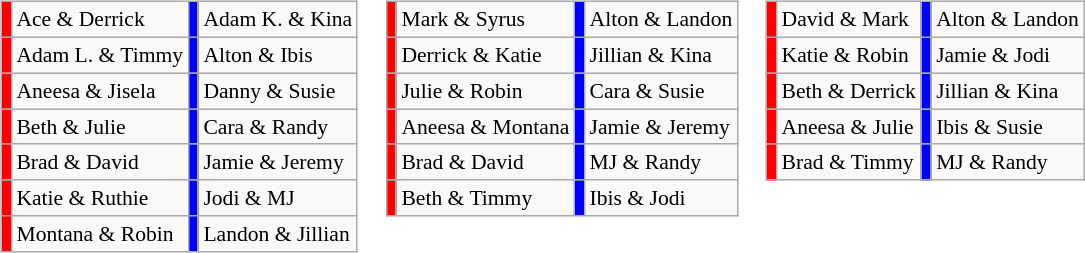<table>
<tr>
<td valign="top"><br><table class="wikitable" style="font-size:90%">
<tr>
<td bgcolor="red"></td>
<td>Ace & Derrick</td>
<td bgcolor="blue"></td>
<td>Adam K. & Kina</td>
</tr>
<tr>
<td bgcolor="red"></td>
<td>Adam L. & Timmy</td>
<td bgcolor="blue"></td>
<td>Alton & Ibis</td>
</tr>
<tr>
<td bgcolor="red"></td>
<td>Aneesa & Jisela</td>
<td bgcolor="blue"></td>
<td>Danny & Susie</td>
</tr>
<tr>
<td bgcolor="red"></td>
<td>Beth & Julie</td>
<td bgcolor="blue"></td>
<td>Cara & Randy</td>
</tr>
<tr>
<td bgcolor="red"></td>
<td>Brad & David</td>
<td bgcolor="blue"></td>
<td>Jamie & Jeremy</td>
</tr>
<tr>
<td bgcolor="red"></td>
<td>Katie & Ruthie</td>
<td bgcolor="blue"></td>
<td>Jodi & MJ</td>
</tr>
<tr>
<td bgcolor="red"></td>
<td>Montana & Robin</td>
<td bgcolor="blue"></td>
<td>Landon & Jillian</td>
</tr>
</table>
</td>
<td valign="top"><br><table class="wikitable" style="font-size:90%">
<tr>
<td bgcolor="red"></td>
<td>Mark & Syrus</td>
<td bgcolor="blue"></td>
<td>Alton & Landon</td>
</tr>
<tr>
<td bgcolor="red"></td>
<td>Derrick & Katie</td>
<td bgcolor="blue"></td>
<td>Jillian & Kina</td>
</tr>
<tr>
<td bgcolor="red"></td>
<td>Julie & Robin</td>
<td bgcolor="blue"></td>
<td>Cara & Susie</td>
</tr>
<tr>
<td bgcolor="red"></td>
<td>Aneesa & Montana</td>
<td bgcolor="blue"></td>
<td>Jamie & Jeremy</td>
</tr>
<tr>
<td bgcolor="red"></td>
<td>Brad & David</td>
<td bgcolor="blue"></td>
<td>MJ & Randy</td>
</tr>
<tr>
<td bgcolor="red"></td>
<td>Beth & Timmy</td>
<td bgcolor="blue"></td>
<td>Ibis & Jodi</td>
</tr>
</table>
</td>
<td valign="top"><br><table class="wikitable" style="font-size:90%">
<tr>
<td bgcolor="red"></td>
<td>David & Mark</td>
<td bgcolor="blue"></td>
<td>Alton & Landon</td>
</tr>
<tr>
<td bgcolor="red"></td>
<td>Katie & Robin</td>
<td bgcolor="blue"></td>
<td>Jamie & Jodi</td>
</tr>
<tr>
<td bgcolor="red"></td>
<td>Beth & Derrick</td>
<td bgcolor="blue"></td>
<td>Jillian & Kina</td>
</tr>
<tr>
<td bgcolor="red"></td>
<td>Aneesa & Julie</td>
<td bgcolor="blue"></td>
<td>Ibis & Susie</td>
</tr>
<tr>
<td bgcolor="red"></td>
<td>Brad & Timmy</td>
<td bgcolor="blue"></td>
<td>MJ & Randy</td>
</tr>
</table>
</td>
</tr>
</table>
